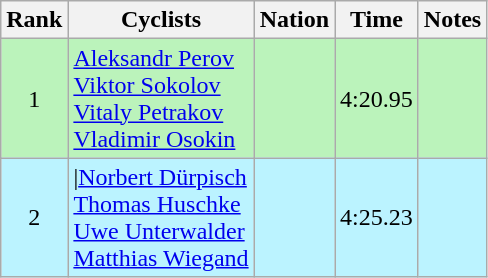<table class="wikitable sortable" style=text-align:center>
<tr>
<th>Rank</th>
<th>Cyclists</th>
<th>Nation</th>
<th>Time</th>
<th>Notes</th>
</tr>
<tr bgcolor=bbf3bb>
<td>1</td>
<td align=left><a href='#'>Aleksandr Perov</a><br><a href='#'>Viktor Sokolov</a><br><a href='#'>Vitaly Petrakov</a><br><a href='#'>Vladimir Osokin</a></td>
<td align=left></td>
<td>4:20.95</td>
<td></td>
</tr>
<tr bgcolor=bbf3ff>
<td>2</td>
<td align=left>|<a href='#'>Norbert Dürpisch</a><br><a href='#'>Thomas Huschke</a><br><a href='#'>Uwe Unterwalder</a><br><a href='#'>Matthias Wiegand</a></td>
<td align=left></td>
<td>4:25.23</td>
<td></td>
</tr>
</table>
